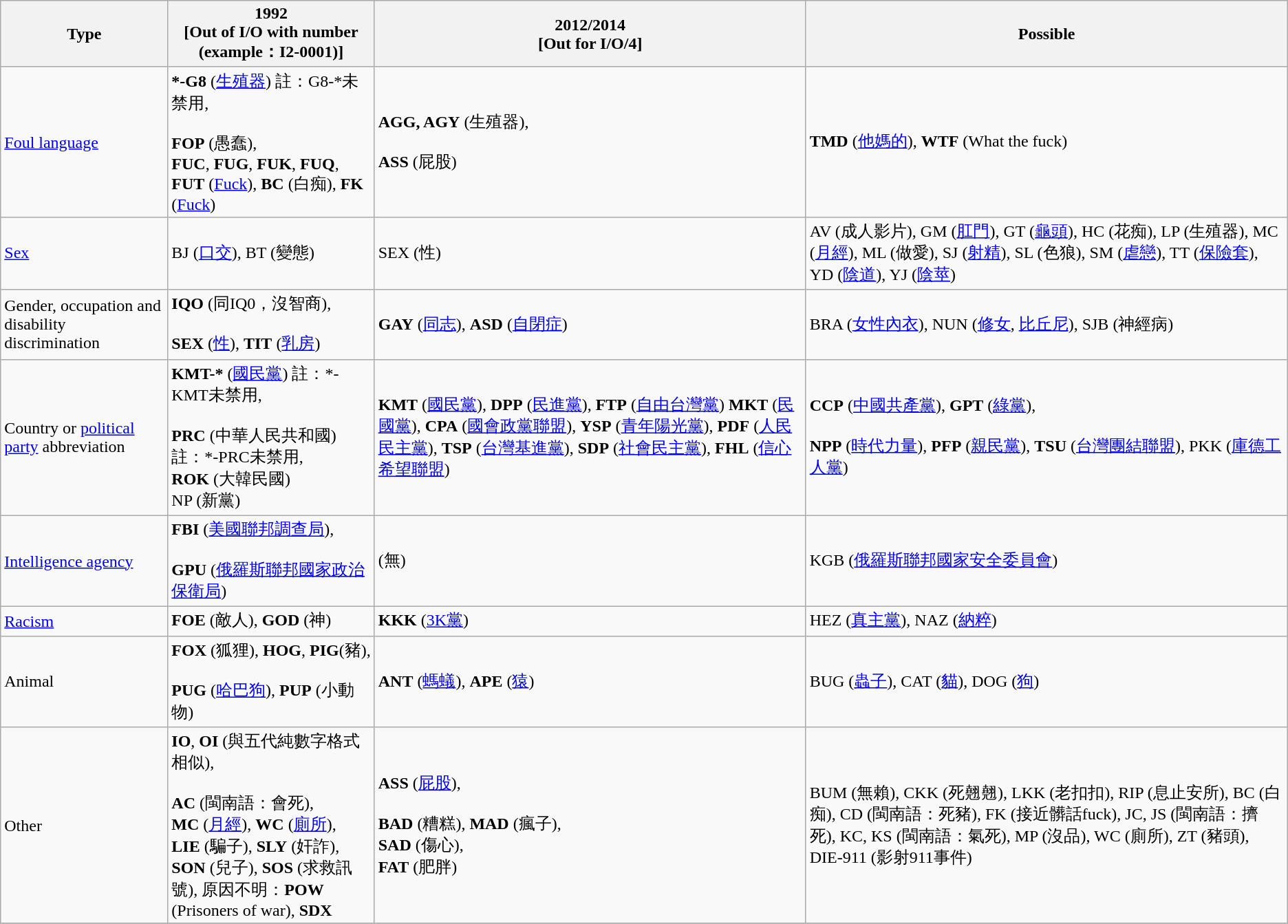<table class=wikitable>
<tr>
<th>Type</th>
<th>1992<br>[Out of I/O with number (example：I2-0001)]</th>
<th>2012/2014<br>[Out for I/O/4]</th>
<th>Possible</th>
</tr>
<tr>
<td><a href='#'>Foul language</a></td>
<td><strong>*-G8</strong> (<a href='#'>生殖器</a>) 註：G8-*未禁用,<br><br><strong>FOP</strong> (愚蠢),<br>
<strong>FUC</strong>, <strong>FUG</strong>, <strong>FUK</strong>, <strong>FUQ</strong>, <strong>FUT</strong> (<a href='#'>Fuck</a>), <strong>BC</strong> (白痴), <strong>FK</strong> (<a href='#'>Fuck</a>)</td>
<td><strong>AGG, AGY</strong> (生殖器),<br><br><strong>ASS</strong> (屁股)</td>
<td><strong>TMD</strong> (<a href='#'>他媽的</a>), <strong>WTF</strong> (What the fuck)</td>
</tr>
<tr>
<td><a href='#'>Sex</a></td>
<td>BJ (<a href='#'>口交</a>), BT (變態)</td>
<td>SEX (性)</td>
<td>AV (成人影片), GM (<a href='#'>肛門</a>), GT (<a href='#'>龜頭</a>), HC (花痴), LP (生殖器), MC (<a href='#'>月經</a>), ML (做愛), SJ (<a href='#'>射精</a>), SL (色狼), SM (<a href='#'>虐戀</a>), TT (<a href='#'>保險套</a>), YD (<a href='#'>陰道</a>), YJ (<a href='#'>陰莖</a>)</td>
</tr>
<tr>
<td>Gender, occupation and disability discrimination</td>
<td><strong>IQO</strong> (同IQ0，沒智商),<br><br><strong>SEX</strong> (<a href='#'>性</a>), <strong>TIT</strong> (<a href='#'>乳房</a>)</td>
<td><strong>GAY</strong> (<a href='#'>同志</a>), <strong>ASD</strong> (<a href='#'>自閉症</a>)</td>
<td>BRA (<a href='#'>女性內衣</a>), NUN (<a href='#'>修女</a>, <a href='#'>比丘尼</a>), SJB (神經病)</td>
</tr>
<tr>
<td>Country or <a href='#'>political party</a> abbreviation</td>
<td><strong>KMT-*</strong> (<a href='#'>國民黨</a>) 註：*-KMT未禁用,<br><br><strong>PRC</strong> (中華人民共和國) 註：*-PRC未禁用,<br>
<strong>ROK</strong> (大韓民國)<br>
NP (新黨)</td>
<td><strong>KMT</strong> (<a href='#'>國民黨</a>), <strong>DPP</strong> (<a href='#'>民進黨</a>), <strong>FTP</strong> (<a href='#'>自由台灣黨</a>) <strong>MKT</strong> (<a href='#'>民國黨</a>), <strong>CPA</strong> (<a href='#'>國會政黨聯盟</a>), <strong>YSP</strong> (<a href='#'>青年陽光黨</a>), <strong>PDF</strong> (<a href='#'>人民民主黨</a>), <strong>TSP</strong> (<a href='#'>台灣基進黨</a>), <strong>SDP</strong> (<a href='#'>社會民主黨</a>), <strong>FHL</strong> (<a href='#'>信心希望聯盟</a>)</td>
<td><strong>CCP</strong> (<a href='#'>中國共產黨</a>), <strong>GPT</strong> (<a href='#'>綠黨</a>),<br><br><strong>NPP</strong> (<a href='#'>時代力量</a>), <strong>PFP</strong> (<a href='#'>親民黨</a>), <strong>TSU</strong> (<a href='#'>台灣團結聯盟</a>), PKK (<a href='#'>庫德工人黨</a>)</td>
</tr>
<tr>
<td><a href='#'>Intelligence agency</a></td>
<td><strong>FBI</strong> (<a href='#'>美國聯邦調查局</a>),<br><br><strong>GPU</strong> (<a href='#'>俄羅斯聯邦國家政治保衛局</a>)</td>
<td>(無)</td>
<td>KGB (<a href='#'>俄羅斯聯邦國家安全委員會</a>)</td>
</tr>
<tr>
<td><a href='#'>Racism</a></td>
<td><strong>FOE</strong> (敵人), <strong>GOD</strong> (神)</td>
<td><strong>KKK</strong> (<a href='#'>3K黨</a>)</td>
<td>HEZ (<a href='#'>真主黨</a>), NAZ (<a href='#'>納粹</a>)</td>
</tr>
<tr>
<td>Animal</td>
<td><strong>FOX</strong> (狐狸), <strong>HOG</strong>, <strong>PIG</strong>(豬),<br><br><strong>PUG</strong> (<a href='#'>哈巴狗</a>), <strong>PUP</strong>  (小動物)</td>
<td><strong>ANT</strong> (<a href='#'>螞蟻</a>), <strong>APE</strong> (<a href='#'>猿</a>)</td>
<td>BUG (<a href='#'>蟲子</a>), CAT (<a href='#'>貓</a>), DOG (<a href='#'>狗</a>)</td>
</tr>
<tr>
<td>Other</td>
<td><strong>IO</strong>, <strong>OI</strong> (與五代純數字格式相似),<br><br><strong>AC</strong> (閩南語：會死),<br>
<strong>MC</strong> (<a href='#'>月經</a>), <strong>WC</strong> (<a href='#'>廁所</a>),<br>
<strong>LIE</strong> (騙子), <strong>SLY</strong> (奸詐),<br>
<strong>SON</strong> (兒子), <strong>SOS</strong> (求救訊號),
原因不明：<strong>POW</strong> (Prisoners of war), <strong>SDX</strong></td>
<td><strong>ASS</strong> (<a href='#'>屁股</a>),<br><br><strong>BAD</strong> (糟糕), <strong>MAD</strong> (瘋子),<br>
<strong>SAD</strong> (傷心),<br>
<strong>FAT</strong> (肥胖)</td>
<td>BUM (無賴), CKK (死翹翹), LKK (老扣扣), RIP (息止安所), BC (白痴), CD (閩南語：死豬), FK (接近髒話fuck), JC, JS (閩南語：擠死), KC, KS (閩南語：氣死), MP (沒品), WC (廁所), ZT (豬頭), DIE-911 (影射911事件)</td>
</tr>
<tr>
</tr>
</table>
